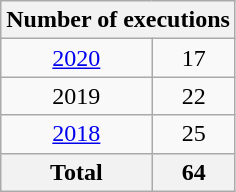<table class="wikitable" style="text-align:center;">
<tr>
<th ! colspan="2">Number of executions</th>
</tr>
<tr>
<td><a href='#'>2020</a></td>
<td>17</td>
</tr>
<tr>
<td>2019</td>
<td>22</td>
</tr>
<tr>
<td><a href='#'>2018</a></td>
<td>25</td>
</tr>
<tr>
<th>Total</th>
<th>64</th>
</tr>
</table>
